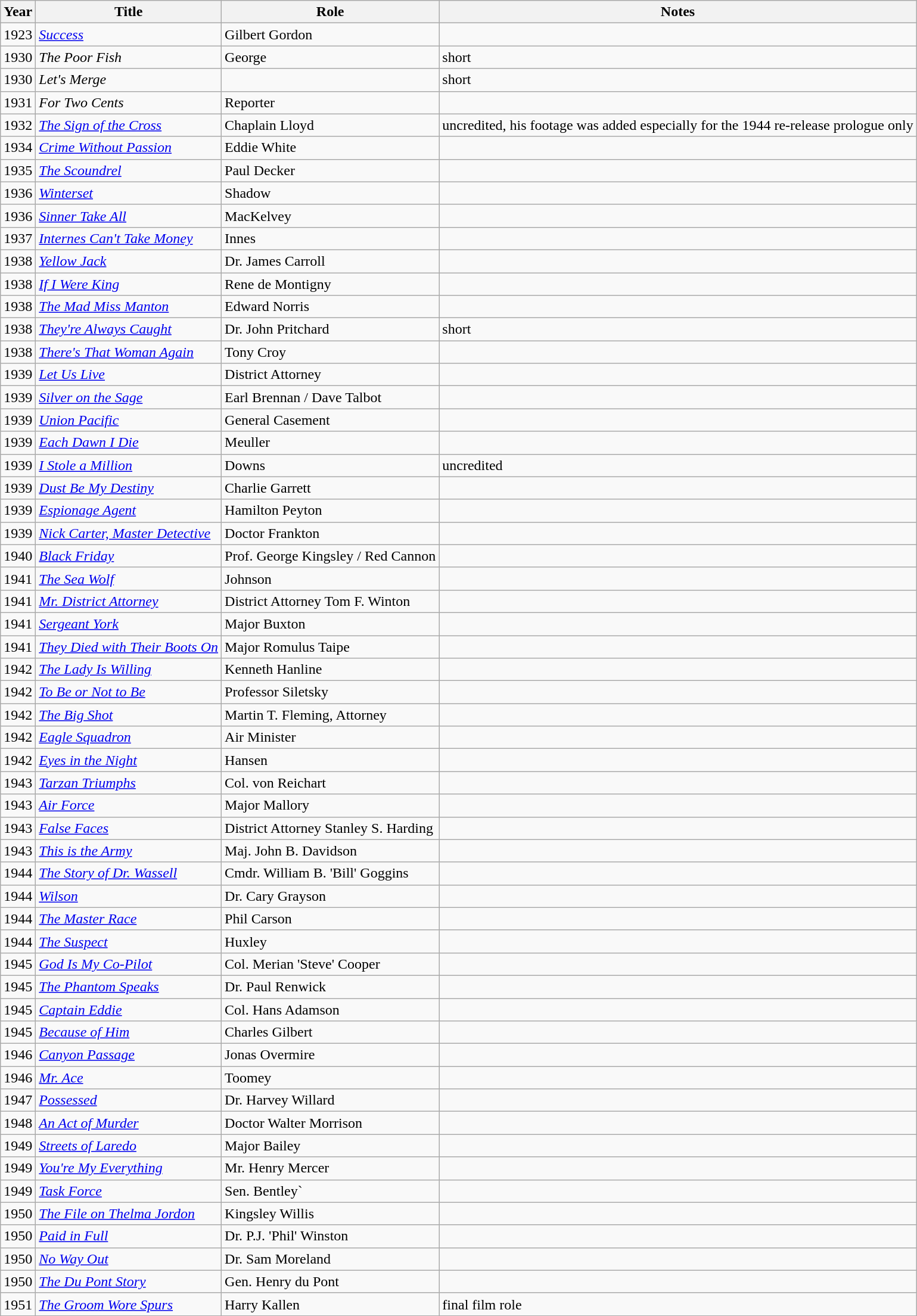<table class="wikitable sortable">
<tr>
<th>Year</th>
<th>Title</th>
<th>Role</th>
<th class="unsortable">Notes</th>
</tr>
<tr>
<td>1923</td>
<td><em><a href='#'>Success</a></em></td>
<td>Gilbert Gordon</td>
<td></td>
</tr>
<tr>
<td>1930</td>
<td><em>The Poor Fish</em></td>
<td>George</td>
<td>short</td>
</tr>
<tr>
<td>1930</td>
<td><em>Let's Merge</em></td>
<td></td>
<td>short</td>
</tr>
<tr>
<td>1931</td>
<td><em>For Two Cents</em></td>
<td>Reporter</td>
<td></td>
</tr>
<tr>
<td>1932</td>
<td><em><a href='#'>The Sign of the Cross</a></em></td>
<td>Chaplain Lloyd</td>
<td>uncredited, his footage was added especially for the 1944 re-release prologue only</td>
</tr>
<tr>
<td>1934</td>
<td><em><a href='#'>Crime Without Passion</a></em></td>
<td>Eddie White</td>
<td></td>
</tr>
<tr>
<td>1935</td>
<td><em><a href='#'>The Scoundrel</a></em></td>
<td>Paul Decker</td>
<td></td>
</tr>
<tr>
<td>1936</td>
<td><em><a href='#'>Winterset</a></em></td>
<td>Shadow</td>
<td></td>
</tr>
<tr>
<td>1936</td>
<td><em><a href='#'>Sinner Take All</a></em></td>
<td>MacKelvey</td>
<td></td>
</tr>
<tr>
<td>1937</td>
<td><em><a href='#'>Internes Can't Take Money</a></em></td>
<td>Innes</td>
<td></td>
</tr>
<tr>
<td>1938</td>
<td><em><a href='#'>Yellow Jack</a></em></td>
<td>Dr. James Carroll</td>
<td></td>
</tr>
<tr>
<td>1938</td>
<td><em><a href='#'>If I Were King</a></em></td>
<td>Rene de Montigny</td>
<td></td>
</tr>
<tr>
<td>1938</td>
<td><em><a href='#'>The Mad Miss Manton</a></em></td>
<td>Edward Norris</td>
<td></td>
</tr>
<tr>
<td>1938</td>
<td><em><a href='#'>They're Always Caught</a></em></td>
<td>Dr. John Pritchard</td>
<td>short</td>
</tr>
<tr>
<td>1938</td>
<td><em><a href='#'>There's That Woman Again</a></em></td>
<td>Tony Croy</td>
<td></td>
</tr>
<tr>
<td>1939</td>
<td><em><a href='#'>Let Us Live</a></em></td>
<td>District Attorney</td>
<td></td>
</tr>
<tr>
<td>1939</td>
<td><em><a href='#'>Silver on the Sage</a></em></td>
<td>Earl Brennan / Dave Talbot</td>
<td></td>
</tr>
<tr>
<td>1939</td>
<td><em><a href='#'>Union Pacific</a></em></td>
<td>General Casement</td>
<td></td>
</tr>
<tr>
<td>1939</td>
<td><em><a href='#'>Each Dawn I Die</a></em></td>
<td>Meuller</td>
<td></td>
</tr>
<tr>
<td>1939</td>
<td><em><a href='#'>I Stole a Million</a></em></td>
<td>Downs</td>
<td>uncredited</td>
</tr>
<tr>
<td>1939</td>
<td><em><a href='#'>Dust Be My Destiny</a></em></td>
<td>Charlie Garrett</td>
<td></td>
</tr>
<tr>
<td>1939</td>
<td><em><a href='#'>Espionage Agent</a></em></td>
<td>Hamilton Peyton</td>
<td></td>
</tr>
<tr>
<td>1939</td>
<td><em><a href='#'>Nick Carter, Master Detective</a></em></td>
<td>Doctor Frankton</td>
<td></td>
</tr>
<tr>
<td>1940</td>
<td><em><a href='#'>Black Friday</a></em></td>
<td>Prof. George Kingsley / Red Cannon</td>
<td></td>
</tr>
<tr>
<td>1941</td>
<td><em><a href='#'>The Sea Wolf</a></em></td>
<td>Johnson</td>
<td></td>
</tr>
<tr>
<td>1941</td>
<td><em><a href='#'>Mr. District Attorney</a></em></td>
<td>District Attorney Tom F. Winton</td>
<td></td>
</tr>
<tr>
<td>1941</td>
<td><em><a href='#'>Sergeant York</a></em></td>
<td>Major Buxton</td>
<td></td>
</tr>
<tr>
<td>1941</td>
<td><em><a href='#'>They Died with Their Boots On</a></em></td>
<td>Major Romulus Taipe</td>
<td></td>
</tr>
<tr>
<td>1942</td>
<td><em><a href='#'>The Lady Is Willing</a></em></td>
<td>Kenneth Hanline</td>
<td></td>
</tr>
<tr>
<td>1942</td>
<td><em><a href='#'>To Be or Not to Be</a></em></td>
<td>Professor Siletsky</td>
<td></td>
</tr>
<tr>
<td>1942</td>
<td><em><a href='#'>The Big Shot</a></em></td>
<td>Martin T. Fleming, Attorney</td>
<td></td>
</tr>
<tr>
<td>1942</td>
<td><em><a href='#'>Eagle Squadron</a></em></td>
<td>Air Minister</td>
<td></td>
</tr>
<tr>
<td>1942</td>
<td><em><a href='#'>Eyes in the Night</a></em></td>
<td>Hansen</td>
<td></td>
</tr>
<tr>
<td>1943</td>
<td><em><a href='#'>Tarzan Triumphs</a></em></td>
<td>Col. von Reichart</td>
<td></td>
</tr>
<tr>
<td>1943</td>
<td><em><a href='#'>Air Force</a></em></td>
<td>Major Mallory</td>
<td></td>
</tr>
<tr>
<td>1943</td>
<td><em><a href='#'>False Faces</a></em></td>
<td>District Attorney Stanley S. Harding</td>
<td></td>
</tr>
<tr>
<td>1943</td>
<td><em><a href='#'>This is the Army</a></em></td>
<td>Maj. John B. Davidson</td>
<td></td>
</tr>
<tr>
<td>1944</td>
<td><em><a href='#'>The Story of Dr. Wassell</a></em></td>
<td>Cmdr. William B. 'Bill' Goggins</td>
<td></td>
</tr>
<tr>
<td>1944</td>
<td><em><a href='#'>Wilson</a></em></td>
<td>Dr. Cary Grayson</td>
<td></td>
</tr>
<tr>
<td>1944</td>
<td><em><a href='#'>The Master Race</a></em></td>
<td>Phil Carson</td>
<td></td>
</tr>
<tr>
<td>1944</td>
<td><em><a href='#'>The Suspect</a></em></td>
<td>Huxley</td>
<td></td>
</tr>
<tr>
<td>1945</td>
<td><em><a href='#'>God Is My Co-Pilot</a></em></td>
<td>Col. Merian 'Steve' Cooper</td>
<td></td>
</tr>
<tr>
<td>1945</td>
<td><em><a href='#'>The Phantom Speaks</a></em></td>
<td>Dr. Paul Renwick</td>
<td></td>
</tr>
<tr>
<td>1945</td>
<td><em><a href='#'>Captain Eddie</a></em></td>
<td>Col. Hans Adamson</td>
<td></td>
</tr>
<tr>
<td>1945</td>
<td><em><a href='#'>Because of Him</a></em></td>
<td>Charles Gilbert</td>
<td></td>
</tr>
<tr>
<td>1946</td>
<td><em><a href='#'>Canyon Passage</a></em></td>
<td>Jonas Overmire</td>
<td></td>
</tr>
<tr>
<td>1946</td>
<td><em><a href='#'>Mr. Ace</a></em></td>
<td>Toomey</td>
<td></td>
</tr>
<tr>
<td>1947</td>
<td><em><a href='#'>Possessed</a></em></td>
<td>Dr. Harvey Willard</td>
<td></td>
</tr>
<tr>
<td>1948</td>
<td><em><a href='#'>An Act of Murder</a></em></td>
<td>Doctor Walter Morrison</td>
<td></td>
</tr>
<tr>
<td>1949</td>
<td><em><a href='#'>Streets of Laredo</a></em></td>
<td>Major Bailey</td>
<td></td>
</tr>
<tr>
<td>1949</td>
<td><em><a href='#'>You're My Everything</a></em></td>
<td>Mr. Henry Mercer</td>
<td></td>
</tr>
<tr>
<td>1949</td>
<td><em><a href='#'>Task Force</a></em></td>
<td>Sen. Bentley`</td>
<td></td>
</tr>
<tr>
<td>1950</td>
<td><em><a href='#'>The File on Thelma Jordon</a></em></td>
<td>Kingsley Willis</td>
<td></td>
</tr>
<tr>
<td>1950</td>
<td><em><a href='#'>Paid in Full</a></em></td>
<td>Dr. P.J. 'Phil' Winston</td>
<td></td>
</tr>
<tr>
<td>1950</td>
<td><em><a href='#'>No Way Out</a></em></td>
<td>Dr. Sam Moreland</td>
<td></td>
</tr>
<tr>
<td>1950</td>
<td><em><a href='#'>The Du Pont Story</a></em></td>
<td>Gen. Henry du Pont</td>
<td></td>
</tr>
<tr>
<td>1951</td>
<td><em><a href='#'>The Groom Wore Spurs</a></em></td>
<td>Harry Kallen</td>
<td>final film role</td>
</tr>
</table>
